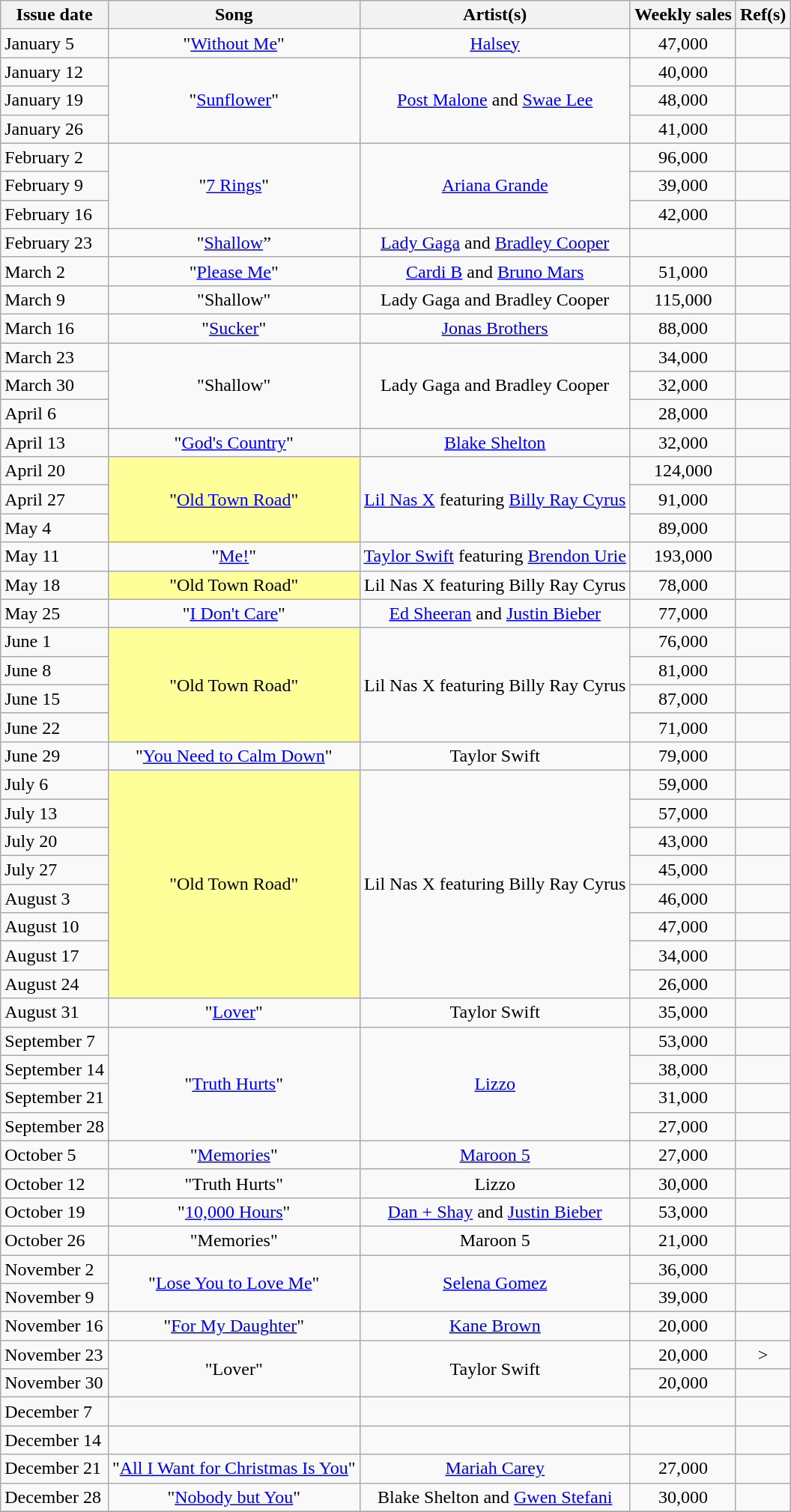<table class="wikitable sortable">
<tr>
<th>Issue date</th>
<th>Song</th>
<th>Artist(s)</th>
<th>Weekly sales</th>
<th>Ref(s)</th>
</tr>
<tr>
<td>January 5</td>
<td style="text-align: center;" rowspan="1">"<a href='#'>Without Me</a>"</td>
<td style="text-align: center;" rowspan="1"><a href='#'>Halsey</a></td>
<td style="text-align: center;">47,000</td>
<td style="text-align: center;"></td>
</tr>
<tr>
<td>January 12</td>
<td style="text-align: center;" rowspan="3">"<a href='#'>Sunflower</a>"</td>
<td style="text-align: center;" rowspan="3"><a href='#'>Post Malone</a> and <a href='#'>Swae Lee</a></td>
<td style="text-align: center;">40,000</td>
<td style="text-align: center;"></td>
</tr>
<tr>
<td>January 19</td>
<td style="text-align: center;">48,000</td>
<td style="text-align: center;"></td>
</tr>
<tr>
<td>January 26</td>
<td style="text-align: center;">41,000</td>
<td style="text-align: center;"></td>
</tr>
<tr>
<td>February 2</td>
<td style="text-align: center;" rowspan="3">"<a href='#'>7 Rings</a>"</td>
<td style="text-align: center;" rowspan="3"><a href='#'>Ariana Grande</a></td>
<td style="text-align: center;">96,000</td>
<td style="text-align: center;"></td>
</tr>
<tr>
<td>February 9</td>
<td style="text-align: center;">39,000</td>
<td style="text-align: center;"></td>
</tr>
<tr>
<td>February 16</td>
<td style="text-align: center;">42,000</td>
<td style="text-align: center;"></td>
</tr>
<tr>
<td>February 23</td>
<td style="text-align: center;">"<a href='#'>Shallow</a>”</td>
<td style="text-align: center;"><a href='#'>Lady Gaga</a> and <a href='#'>Bradley Cooper</a></td>
<td style="text-align: center;"></td>
<td style="text-align: center;"></td>
</tr>
<tr>
<td>March 2</td>
<td style="text-align: center;">"<a href='#'>Please Me</a>"</td>
<td style="text-align: center;"><a href='#'>Cardi B</a> and <a href='#'>Bruno Mars</a></td>
<td style="text-align: center;">51,000</td>
<td style="text-align: center;"></td>
</tr>
<tr>
<td>March 9</td>
<td style="text-align: center;">"Shallow"</td>
<td style="text-align: center;">Lady Gaga and Bradley Cooper</td>
<td style="text-align: center;">115,000</td>
<td style="text-align: center;"></td>
</tr>
<tr>
<td>March 16</td>
<td style="text-align: center;">"<a href='#'>Sucker</a>"</td>
<td style="text-align: center;"><a href='#'>Jonas Brothers</a></td>
<td style="text-align: center;">88,000</td>
<td style="text-align: center;"></td>
</tr>
<tr>
<td>March 23</td>
<td style="text-align: center;" rowspan=3>"Shallow"</td>
<td style="text-align: center;" rowspan=3>Lady Gaga and Bradley Cooper</td>
<td style="text-align: center;">34,000</td>
<td style="text-align: center;"></td>
</tr>
<tr>
<td>March 30</td>
<td style="text-align: center;">32,000</td>
<td style="text-align: center;"></td>
</tr>
<tr>
<td>April 6</td>
<td style="text-align: center;">28,000</td>
<td style="text-align: center;"></td>
</tr>
<tr>
<td>April 13</td>
<td style="text-align: center;" rowspan=1>"<a href='#'>God's Country</a>"</td>
<td style="text-align: center;" rowspan=1><a href='#'>Blake Shelton</a></td>
<td style="text-align: center;">32,000</td>
<td style="text-align: center;"></td>
</tr>
<tr>
<td>April 20</td>
<td bgcolor=FFFF99 style="text-align: center;" rowspan=3>"<a href='#'>Old Town Road</a>" </td>
<td style="text-align: center;" rowspan=3><a href='#'>Lil Nas X</a> featuring <a href='#'>Billy Ray Cyrus</a></td>
<td style="text-align: center;">124,000</td>
<td style="text-align: center;"></td>
</tr>
<tr>
<td>April 27</td>
<td style="text-align: center;">91,000</td>
<td style="text-align: center;"></td>
</tr>
<tr>
<td>May 4</td>
<td style="text-align: center;">89,000</td>
<td style="text-align: center;"></td>
</tr>
<tr>
<td>May 11</td>
<td style="text-align: center;" rowspan="1">"<a href='#'>Me!</a>"</td>
<td style="text-align: center;" rowspan="1"><a href='#'>Taylor Swift</a> featuring <a href='#'>Brendon Urie</a></td>
<td style="text-align: center;">193,000</td>
<td style="text-align: center;"></td>
</tr>
<tr>
<td>May 18</td>
<td bgcolor=FFFF99 style="text-align: center;" rowspan="1">"Old Town Road" </td>
<td style="text-align: center;" rowspan="1">Lil Nas X featuring Billy Ray Cyrus</td>
<td style="text-align: center;">78,000</td>
<td style="text-align: center;"></td>
</tr>
<tr>
<td>May 25</td>
<td style="text-align: center;">"<a href='#'>I Don't Care</a>"</td>
<td style="text-align: center;"><a href='#'>Ed Sheeran</a> and <a href='#'>Justin Bieber</a></td>
<td style="text-align: center;">77,000</td>
<td style="text-align: center;"></td>
</tr>
<tr>
<td>June 1</td>
<td bgcolor=FFFF99 style="text-align: center;" rowspan="4">"Old Town Road" </td>
<td style="text-align: center;" rowspan="4">Lil Nas X featuring Billy Ray Cyrus</td>
<td style="text-align: center;">76,000</td>
<td style="text-align: center;"></td>
</tr>
<tr>
<td>June 8</td>
<td style="text-align: center;">81,000</td>
<td style="text-align: center;"></td>
</tr>
<tr>
<td>June 15</td>
<td style="text-align: center;">87,000</td>
<td style="text-align: center;"></td>
</tr>
<tr>
<td>June 22</td>
<td style="text-align: center;">71,000</td>
<td style="text-align: center;"></td>
</tr>
<tr>
<td>June 29</td>
<td style="text-align: center;">"<a href='#'>You Need to Calm Down</a>"</td>
<td style="text-align: center;">Taylor Swift</td>
<td style="text-align: center;">79,000</td>
<td style="text-align: center;"></td>
</tr>
<tr>
<td>July 6</td>
<td bgcolor=FFFF99 style="text-align: center;" rowspan="8">"Old Town Road" </td>
<td style="text-align: center;" rowspan="8">Lil Nas X featuring Billy Ray Cyrus</td>
<td style="text-align: center;">59,000</td>
<td style="text-align: center;"></td>
</tr>
<tr>
<td>July 13</td>
<td style="text-align: center;">57,000</td>
<td style="text-align: center;"></td>
</tr>
<tr>
<td>July 20</td>
<td style="text-align: center;">43,000</td>
<td style="text-align: center;"></td>
</tr>
<tr>
<td>July 27</td>
<td style="text-align: center;">45,000</td>
<td style="text-align: center;"></td>
</tr>
<tr>
<td>August 3</td>
<td style="text-align: center;">46,000</td>
<td style="text-align: center;"></td>
</tr>
<tr>
<td>August 10</td>
<td style="text-align: center;">47,000</td>
<td style="text-align: center;"></td>
</tr>
<tr>
<td>August 17</td>
<td style="text-align: center;">34,000</td>
<td style="text-align: center;"></td>
</tr>
<tr>
<td>August 24</td>
<td style="text-align: center;">26,000</td>
<td style="text-align: center;"></td>
</tr>
<tr>
<td>August 31</td>
<td style="text-align: center;">"<a href='#'>Lover</a>"</td>
<td style="text-align: center;">Taylor Swift</td>
<td style="text-align: center;">35,000</td>
<td style="text-align: center;"></td>
</tr>
<tr>
<td>September 7</td>
<td rowspan="4" style="text-align: center;">"<a href='#'>Truth Hurts</a>"</td>
<td rowspan="4" style="text-align: center;"><a href='#'>Lizzo</a></td>
<td style="text-align: center;">53,000</td>
<td style="text-align: center;"></td>
</tr>
<tr>
<td>September 14</td>
<td style="text-align: center;">38,000</td>
<td style="text-align: center;"></td>
</tr>
<tr>
<td>September 21</td>
<td style="text-align: center;">31,000</td>
<td style="text-align: center;"></td>
</tr>
<tr>
<td>September 28</td>
<td style="text-align: center;">27,000</td>
<td style="text-align: center;"></td>
</tr>
<tr>
<td>October 5</td>
<td style="text-align: center;">"<a href='#'>Memories</a>"</td>
<td style="text-align: center;"><a href='#'>Maroon 5</a></td>
<td style="text-align: center;">27,000</td>
<td style="text-align: center;"></td>
</tr>
<tr>
<td>October 12</td>
<td style="text-align: center;">"Truth Hurts"</td>
<td style="text-align: center;">Lizzo</td>
<td style="text-align: center;">30,000</td>
<td style="text-align: center;"></td>
</tr>
<tr>
<td>October 19</td>
<td style="text-align: center;">"<a href='#'>10,000 Hours</a>"</td>
<td style="text-align: center;"><a href='#'>Dan + Shay</a> and <a href='#'>Justin Bieber</a></td>
<td style="text-align: center;">53,000</td>
<td style="text-align: center;"></td>
</tr>
<tr>
<td>October 26</td>
<td style="text-align: center;">"Memories"</td>
<td style="text-align: center;">Maroon 5</td>
<td style="text-align: center;">21,000</td>
<td style="text-align: center;"></td>
</tr>
<tr>
<td>November 2</td>
<td rowspan="2" style="text-align: center;">"<a href='#'>Lose You to Love Me</a>"</td>
<td rowspan="2" style="text-align: center;"><a href='#'>Selena Gomez</a></td>
<td style="text-align: center;">36,000</td>
<td style="text-align: center;"></td>
</tr>
<tr>
<td>November 9</td>
<td style="text-align: center;">39,000</td>
<td style="text-align: center;"></td>
</tr>
<tr>
<td>November 16</td>
<td rowspan="1" style="text-align: center;">"<a href='#'>For My Daughter</a>"</td>
<td rowspan="1" style="text-align: center;"><a href='#'>Kane Brown</a></td>
<td style="text-align: center;">20,000</td>
<td style="text-align: center;"></td>
</tr>
<tr>
<td>November 23</td>
<td rowspan="2" style="text-align: center;">"Lover"</td>
<td rowspan="2" style="text-align: center;">Taylor Swift</td>
<td style="text-align: center;">20,000</td>
<td style="text-align: center;">></td>
</tr>
<tr>
<td>November 30</td>
<td style="text-align: center;">20,000</td>
<td style="text-align: center;"></td>
</tr>
<tr>
<td>December 7</td>
<td></td>
<td></td>
<td></td>
<td></td>
</tr>
<tr>
<td>December 14</td>
<td></td>
<td></td>
<td></td>
<td></td>
</tr>
<tr>
<td>December 21</td>
<td rowspan="1" style="text-align: center;">"<a href='#'>All I Want for Christmas Is You</a>"</td>
<td rowspan="1" style="text-align: center;"><a href='#'>Mariah Carey</a></td>
<td style="text-align: center;">27,000</td>
<td style="text-align: center;"></td>
</tr>
<tr>
<td>December 28</td>
<td rowspan="1" style="text-align: center;">"<a href='#'>Nobody but You</a>"</td>
<td rowspan="1" style="text-align: center;">Blake Shelton and <a href='#'>Gwen Stefani</a></td>
<td rowspan="1" style="text-align: center;">30,000</td>
<td style="text-align: center;"></td>
</tr>
<tr>
</tr>
</table>
